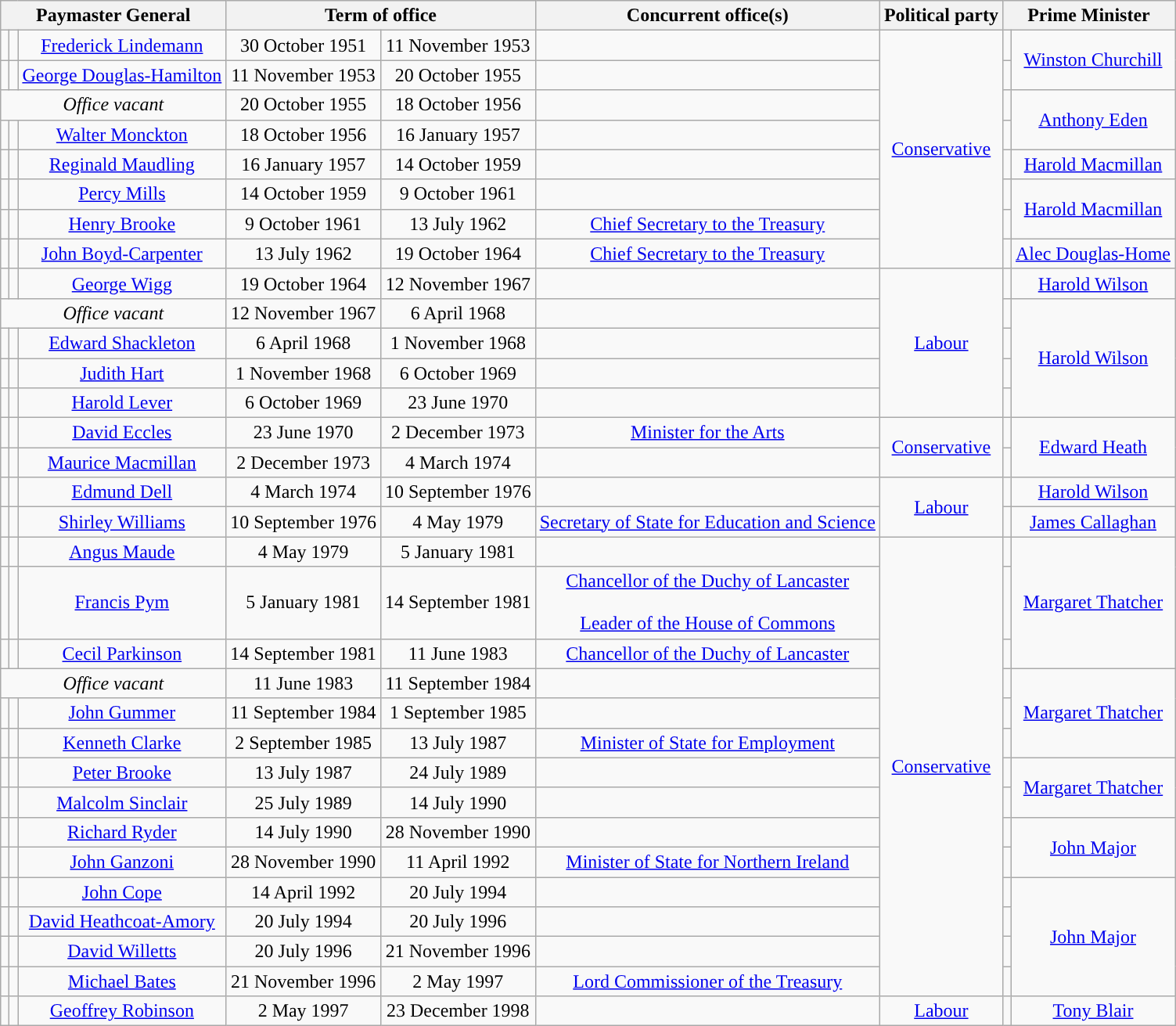<table class="wikitable" style="text-align:center">
<tr>
<th colspan=3>Paymaster General</th>
<th colspan=2>Term of office</th>
<th>Concurrent office(s)</th>
<th>Political party</th>
<th colspan=2>Prime Minister</th>
</tr>
<tr style="height:1em">
<td style="background-color:"></td>
<td></td>
<td><a href='#'>Frederick Lindemann</a><br></td>
<td>30 October 1951</td>
<td>11 November 1953</td>
<td></td>
<td rowspan=8><a href='#'>Conservative</a></td>
<td style="background-color:"></td>
<td rowspan=2><a href='#'>Winston Churchill</a><br></td>
</tr>
<tr style="height:1em">
<td style="background-color:"></td>
<td></td>
<td><a href='#'>George Douglas-Hamilton</a><br></td>
<td>11 November 1953</td>
<td>20 October 1955</td>
<td></td>
<td style="background-color:"></td>
</tr>
<tr>
<td colspan=3><em>Office vacant</em></td>
<td>20 October 1955</td>
<td>18 October 1956</td>
<td></td>
<td style="background-color:"></td>
<td rowspan=2><a href='#'>Anthony Eden</a><br></td>
</tr>
<tr style="height:1em">
<td style="background-color:"></td>
<td></td>
<td><a href='#'>Walter Monckton</a><br></td>
<td>18 October 1956</td>
<td>16 January 1957</td>
<td></td>
<td style="background-color:"></td>
</tr>
<tr style="height:1em">
<td style="background-color:"></td>
<td></td>
<td><a href='#'>Reginald Maudling</a><br></td>
<td>16 January 1957</td>
<td>14 October 1959</td>
<td></td>
<td style="background-color:"></td>
<td><a href='#'>Harold Macmillan</a><br></td>
</tr>
<tr style="height:1em">
<td style="background-color:"></td>
<td></td>
<td><a href='#'>Percy Mills</a><br></td>
<td>14 October 1959</td>
<td>9 October 1961</td>
<td></td>
<td style="background-color:"></td>
<td rowspan=2><a href='#'>Harold Macmillan</a><br></td>
</tr>
<tr style="height:1em">
<td style="background-color:"></td>
<td></td>
<td><a href='#'>Henry Brooke</a><br></td>
<td>9 October 1961</td>
<td>13 July 1962</td>
<td><a href='#'>Chief Secretary to the Treasury</a></td>
<td style="background-color:"></td>
</tr>
<tr style="height:1em">
<td style="background-color:"></td>
<td></td>
<td><a href='#'>John Boyd-Carpenter</a><br></td>
<td>13 July 1962</td>
<td>19 October 1964</td>
<td><a href='#'>Chief Secretary to the Treasury</a></td>
<td style="background-color:"></td>
<td><a href='#'>Alec Douglas-Home</a><br></td>
</tr>
<tr style="height:1em">
<td style="background-color:"></td>
<td></td>
<td><a href='#'>George Wigg</a><br></td>
<td>19 October 1964</td>
<td>12 November 1967</td>
<td></td>
<td rowspan=5><a href='#'>Labour</a></td>
<td style="background-color:"></td>
<td><a href='#'>Harold Wilson</a><br></td>
</tr>
<tr>
<td colspan=3><em>Office vacant</em></td>
<td>12 November 1967</td>
<td>6 April 1968</td>
<td></td>
<td style="background-color:"></td>
<td rowspan=4><a href='#'>Harold Wilson</a><br></td>
</tr>
<tr style="height:1em">
<td style="background-color:"></td>
<td></td>
<td><a href='#'>Edward Shackleton</a><br></td>
<td>6 April 1968</td>
<td>1 November 1968</td>
<td></td>
<td style="background-color:"></td>
</tr>
<tr style="height:1em">
<td style="background-color:"></td>
<td></td>
<td><a href='#'>Judith Hart</a><br></td>
<td>1 November 1968</td>
<td>6 October 1969</td>
<td></td>
<td style="background-color:"></td>
</tr>
<tr style="height:1em">
<td style="background-color:"></td>
<td></td>
<td><a href='#'>Harold Lever</a><br></td>
<td>6 October 1969</td>
<td>23 June 1970</td>
<td></td>
<td style="background-color:"></td>
</tr>
<tr style="height:1em">
<td style="background-color:"></td>
<td></td>
<td><a href='#'>David Eccles</a><br></td>
<td>23 June 1970</td>
<td>2 December 1973</td>
<td><a href='#'>Minister for the Arts</a></td>
<td rowspan=2><a href='#'>Conservative</a></td>
<td style="background-color:"></td>
<td rowspan=2><a href='#'>Edward Heath</a><br></td>
</tr>
<tr style="height:1em">
<td style="background-color:"></td>
<td></td>
<td><a href='#'>Maurice Macmillan</a><br></td>
<td>2 December 1973</td>
<td>4 March 1974</td>
<td></td>
<td style="background-color:"></td>
</tr>
<tr style="height:1em">
<td style="background-color:"></td>
<td></td>
<td><a href='#'>Edmund Dell</a><br></td>
<td>4 March 1974</td>
<td>10 September 1976</td>
<td></td>
<td rowspan=2><a href='#'>Labour</a></td>
<td style="background-color:"></td>
<td><a href='#'>Harold Wilson</a><br></td>
</tr>
<tr style="height:1em">
<td style="background-color:"></td>
<td></td>
<td><a href='#'>Shirley Williams</a><br></td>
<td>10 September 1976</td>
<td>4 May 1979</td>
<td><a href='#'>Secretary of State for Education and Science</a></td>
<td style="background-color:"></td>
<td><a href='#'>James Callaghan</a><br></td>
</tr>
<tr style="height:1em">
<td style="background-color:"></td>
<td></td>
<td><a href='#'>Angus Maude</a><br></td>
<td>4 May 1979</td>
<td>5 January 1981</td>
<td></td>
<td rowspan=14><a href='#'>Conservative</a></td>
<td style="background-color:"></td>
<td rowspan=3><a href='#'>Margaret Thatcher</a><br></td>
</tr>
<tr style="height:1em">
<td style="background-color:"></td>
<td></td>
<td><a href='#'>Francis Pym</a> <br></td>
<td>5 January 1981</td>
<td>14 September 1981</td>
<td><a href='#'>Chancellor of the Duchy of Lancaster</a><br><br><a href='#'>Leader of the House of Commons</a><br></td>
<td style="background-color:"></td>
</tr>
<tr style="height:1em">
<td style="background-color:"></td>
<td></td>
<td><a href='#'>Cecil Parkinson</a><br></td>
<td>14 September 1981</td>
<td>11 June 1983</td>
<td><a href='#'>Chancellor of the Duchy of Lancaster</a> <br></td>
<td style="background-color:"></td>
</tr>
<tr>
<td colspan=3><em>Office vacant</em></td>
<td>11 June 1983</td>
<td>11 September 1984</td>
<td></td>
<td style="background-color:"></td>
<td rowspan=3><a href='#'>Margaret Thatcher</a><br></td>
</tr>
<tr style="height:1em">
<td style="background-color:"></td>
<td></td>
<td><a href='#'>John Gummer</a><br></td>
<td>11 September 1984</td>
<td>1 September 1985</td>
<td></td>
<td style="background-color:"></td>
</tr>
<tr style="height:1em">
<td style="background-color:"></td>
<td></td>
<td><a href='#'>Kenneth Clarke</a><br></td>
<td>2 September 1985</td>
<td>13 July 1987</td>
<td><a href='#'>Minister of State for Employment</a></td>
<td style="background-color:"></td>
</tr>
<tr style="height:1em">
<td style="background-color:"></td>
<td></td>
<td><a href='#'>Peter Brooke</a><br></td>
<td>13 July 1987</td>
<td>24 July 1989</td>
<td></td>
<td style="background-color:"></td>
<td rowspan=2><a href='#'>Margaret Thatcher</a><br></td>
</tr>
<tr style="height:1em">
<td style="background-color:"></td>
<td></td>
<td><a href='#'>Malcolm Sinclair</a><br></td>
<td>25 July 1989</td>
<td>14 July 1990</td>
<td></td>
<td style="background-color:"></td>
</tr>
<tr style="height:1em">
<td style="background-color:"></td>
<td></td>
<td><a href='#'>Richard Ryder</a><br></td>
<td>14 July 1990</td>
<td>28 November 1990</td>
<td></td>
<td style="background-color:"></td>
<td rowspan=2><a href='#'>John Major</a><br></td>
</tr>
<tr style="height:1em">
<td style="background-color:"></td>
<td></td>
<td><a href='#'>John Ganzoni</a><br></td>
<td>28 November 1990</td>
<td>11 April 1992</td>
<td><a href='#'>Minister of State for Northern Ireland</a></td>
<td style="background-color:"></td>
</tr>
<tr style="height:1em">
<td style="background-color:"></td>
<td></td>
<td><a href='#'>John Cope</a><br></td>
<td>14 April 1992</td>
<td>20 July 1994</td>
<td></td>
<td style="background-color:"></td>
<td rowspan=4><a href='#'>John Major</a><br></td>
</tr>
<tr style="height:1em">
<td style="background-color:"></td>
<td></td>
<td><a href='#'>David Heathcoat-Amory</a><br></td>
<td>20 July 1994</td>
<td>20 July 1996</td>
<td></td>
<td style="background-color:"></td>
</tr>
<tr style="height:1em">
<td style="background-color:"></td>
<td></td>
<td><a href='#'>David Willetts</a><br></td>
<td>20 July 1996</td>
<td>21 November 1996</td>
<td></td>
<td style="background-color:"></td>
</tr>
<tr style="height:1em">
<td style="background-color:"></td>
<td></td>
<td><a href='#'>Michael Bates</a><br></td>
<td>21 November 1996</td>
<td>2 May 1997</td>
<td><a href='#'>Lord Commissioner of the Treasury</a><br></td>
<td style="background-color:"></td>
</tr>
<tr style="height:1em">
<td style="background-color:"></td>
<td></td>
<td><a href='#'>Geoffrey Robinson</a><br></td>
<td>2 May 1997</td>
<td>23 December 1998</td>
<td></td>
<td><a href='#'>Labour</a></td>
<td style="background-color:"></td>
<td><a href='#'>Tony Blair</a><br></td>
</tr>
</table>
